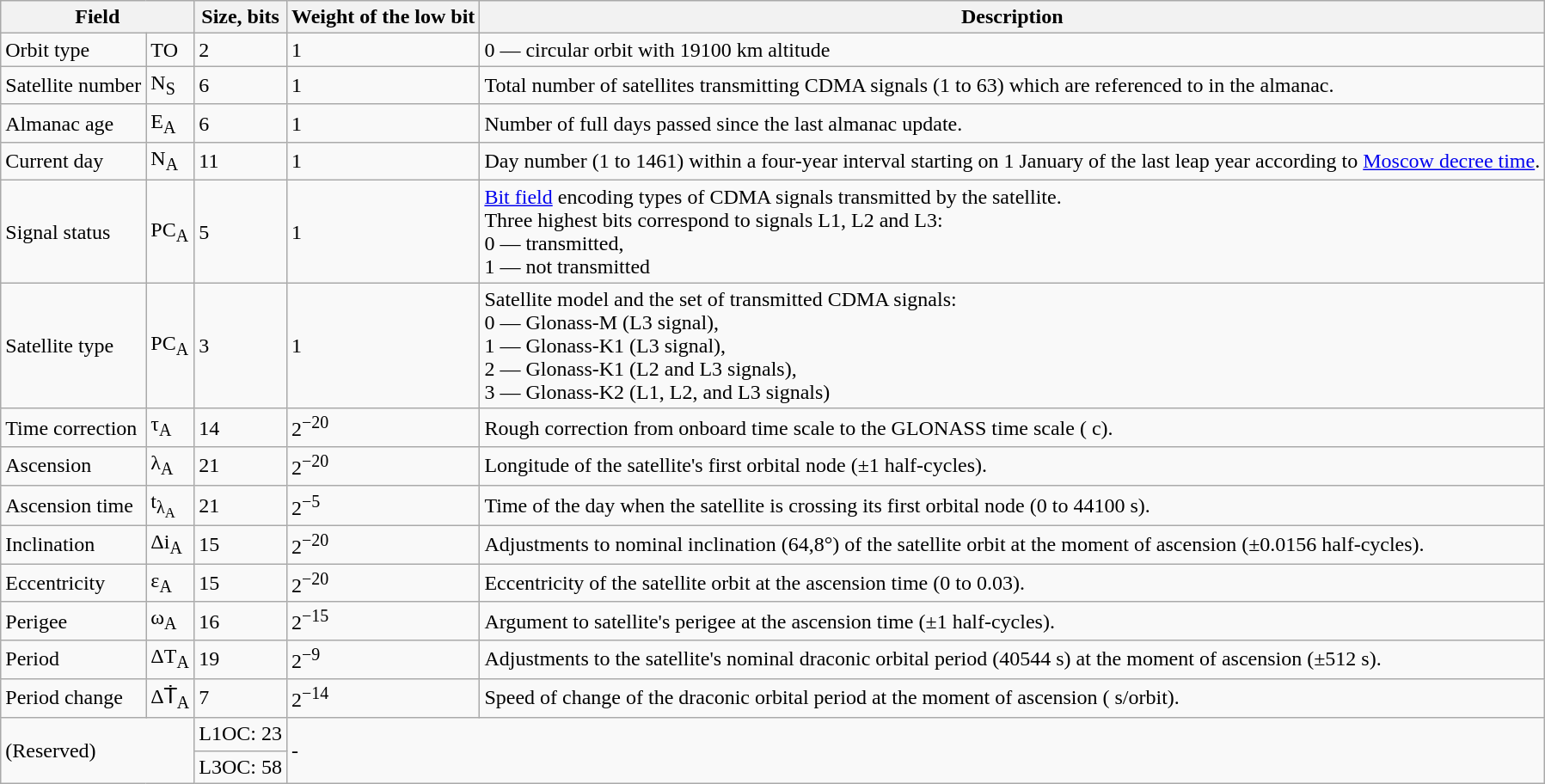<table class="wikitable">
<tr>
<th colspan="2">Field</th>
<th>Size, bits</th>
<th>Weight of the low bit</th>
<th>Description</th>
</tr>
<tr>
<td>Orbit type</td>
<td>ТО</td>
<td>2</td>
<td>1</td>
<td>0 — circular orbit with 19100 km altitude </td>
</tr>
<tr>
<td>Satellite number</td>
<td>N<sub>S</sub></td>
<td>6</td>
<td>1</td>
<td>Total number of satellites transmitting CDMA signals (1 to 63) which are referenced to in the almanac.</td>
</tr>
<tr>
<td>Almanac age</td>
<td>E<sub>A</sub></td>
<td>6</td>
<td>1</td>
<td>Number of full days passed since the last almanac update.</td>
</tr>
<tr>
<td>Current day</td>
<td>N<sub>A</sub></td>
<td>11</td>
<td>1</td>
<td>Day number (1 to 1461) within a four-year interval starting on 1 January of the last leap year  according to <a href='#'>Moscow decree time</a>.</td>
</tr>
<tr>
<td>Signal status</td>
<td>PC<sub>A</sub></td>
<td>5</td>
<td>1</td>
<td><a href='#'>Bit field</a> encoding types of CDMA signals transmitted by the satellite.<br>Three highest bits correspond to signals L1, L2 and L3:<br>0 — transmitted,<br>1 — not transmitted</td>
</tr>
<tr>
<td>Satellite type</td>
<td>PC<sub>A</sub></td>
<td>3</td>
<td>1</td>
<td>Satellite model and the set of transmitted CDMA signals:<br>0 — Glonass-M (L3 signal),<br>1 — Glonass-K1 (L3 signal),<br>2 — Glonass-K1 (L2 and L3 signals),<br>3 — Glonass-K2 (L1, L2, and L3 signals)</td>
</tr>
<tr>
<td>Time correction</td>
<td>τ<sub>A</sub></td>
<td>14</td>
<td>2<sup>−20</sup></td>
<td>Rough correction from onboard time scale to the GLONASS time scale ( с).</td>
</tr>
<tr>
<td>Ascension</td>
<td>λ<sub>A</sub></td>
<td>21</td>
<td>2<sup>−20</sup></td>
<td>Longitude of the satellite's first orbital node (±1 half-cycles).</td>
</tr>
<tr>
<td>Ascension time</td>
<td>t<sub>λ<sub>A</sub></sub></td>
<td>21</td>
<td>2<sup>−5</sup></td>
<td>Time of the day when the satellite is crossing its first orbital node (0 to 44100 s).</td>
</tr>
<tr>
<td>Inclination</td>
<td>Δi<sub>A</sub></td>
<td>15</td>
<td>2<sup>−20</sup></td>
<td>Adjustments to nominal inclination (64,8°) of the satellite orbit at the moment of ascension (±0.0156 half-cycles).</td>
</tr>
<tr>
<td>Eccentricity</td>
<td>ε<sub>A</sub></td>
<td>15</td>
<td>2<sup>−20</sup></td>
<td>Eccentricity of the satellite orbit at the ascension time (0 to 0.03).</td>
</tr>
<tr>
<td>Perigee</td>
<td>ω<sub>A</sub></td>
<td>16</td>
<td>2<sup>−15</sup></td>
<td>Argument to satellite's perigee at the ascension time (±1 half-cycles).</td>
</tr>
<tr>
<td>Period</td>
<td>ΔT<sub>A</sub></td>
<td>19</td>
<td>2<sup>−9</sup></td>
<td>Adjustments to the satellite's nominal draconic orbital period (40544 s) at the moment of ascension (±512 s).</td>
</tr>
<tr>
<td>Period change</td>
<td>ΔṪ<sub>A</sub></td>
<td>7</td>
<td>2<sup>−14</sup></td>
<td>Speed of change of the draconic orbital period at the moment of ascension ( s/orbit).</td>
</tr>
<tr>
<td colspan="2" rowspan="2">(Reserved)</td>
<td>L1OC: 23</td>
<td colspan="3" rowspan="2">-</td>
</tr>
<tr>
<td>L3OC: 58</td>
</tr>
</table>
